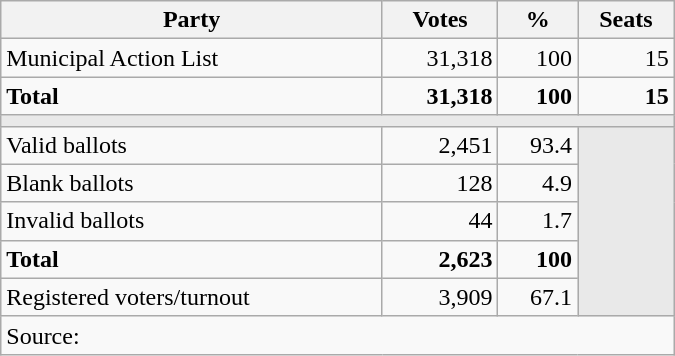<table class=wikitable style=text-align:right width=450>
<tr>
<th>Party</th>
<th>Votes</th>
<th>%</th>
<th>Seats</th>
</tr>
<tr>
<td align=left>Municipal Action List</td>
<td>31,318</td>
<td>100</td>
<td>15</td>
</tr>
<tr>
<td align=left><strong>Total</strong></td>
<td><strong>31,318</strong></td>
<td><strong>100</strong></td>
<td><strong>15</strong></td>
</tr>
<tr>
<td bgcolor=#E9E9E9 colspan=4></td>
</tr>
<tr>
<td align=left>Valid ballots</td>
<td>2,451</td>
<td>93.4</td>
<td rowspan=5 bgcolor=#E9E9E9></td>
</tr>
<tr>
<td align=left>Blank ballots</td>
<td>128</td>
<td>4.9</td>
</tr>
<tr>
<td align=left>Invalid ballots</td>
<td>44</td>
<td>1.7</td>
</tr>
<tr>
<td align=left><strong> Total</strong></td>
<td><strong> 2,623</strong></td>
<td><strong>100</strong></td>
</tr>
<tr>
<td align=left>Registered voters/turnout</td>
<td>3,909</td>
<td>67.1</td>
</tr>
<tr>
<td align=left colspan=4>Source: </td>
</tr>
</table>
